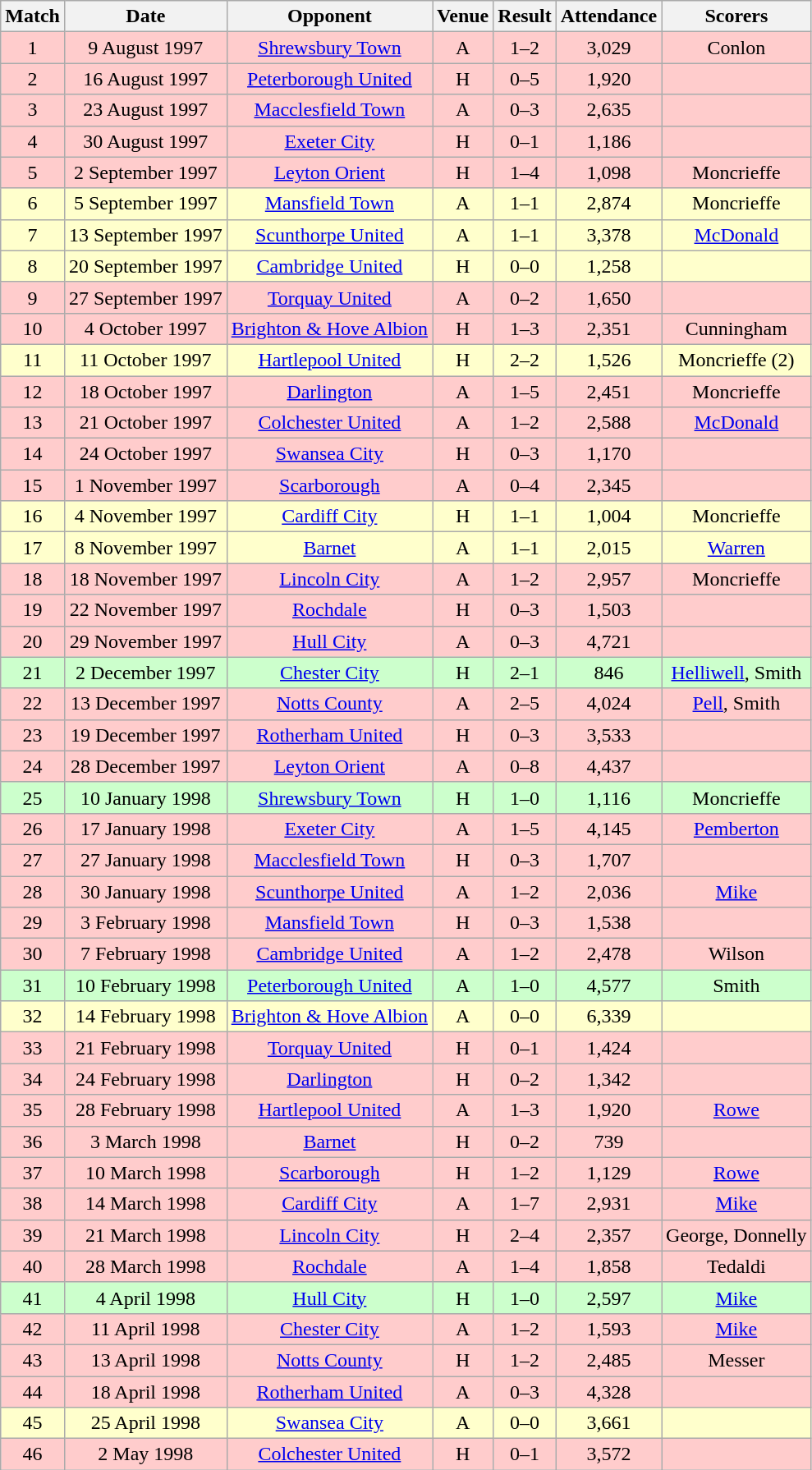<table class="wikitable" style="text-align:center;">
<tr>
<th>Match</th>
<th>Date</th>
<th>Opponent</th>
<th>Venue</th>
<th>Result</th>
<th>Attendance</th>
<th>Scorers</th>
</tr>
<tr style="background:#fcc;">
<td>1</td>
<td>9 August 1997</td>
<td><a href='#'>Shrewsbury Town</a></td>
<td>A</td>
<td>1–2</td>
<td>3,029</td>
<td>Conlon</td>
</tr>
<tr style="background:#fcc;">
<td>2</td>
<td>16 August 1997</td>
<td><a href='#'>Peterborough United</a></td>
<td>H</td>
<td>0–5</td>
<td>1,920</td>
<td></td>
</tr>
<tr style="background:#fcc;">
<td>3</td>
<td>23 August 1997</td>
<td><a href='#'>Macclesfield Town</a></td>
<td>A</td>
<td>0–3</td>
<td>2,635</td>
<td></td>
</tr>
<tr style="background:#fcc;">
<td>4</td>
<td>30 August 1997</td>
<td><a href='#'>Exeter City</a></td>
<td>H</td>
<td>0–1</td>
<td>1,186</td>
<td></td>
</tr>
<tr style="background:#fcc;">
<td>5</td>
<td>2 September 1997</td>
<td><a href='#'>Leyton Orient</a></td>
<td>H</td>
<td>1–4</td>
<td>1,098</td>
<td>Moncrieffe</td>
</tr>
<tr style="background:#ffc;">
<td>6</td>
<td>5 September 1997</td>
<td><a href='#'>Mansfield Town</a></td>
<td>A</td>
<td>1–1</td>
<td>2,874</td>
<td>Moncrieffe</td>
</tr>
<tr style="background:#ffc;">
<td>7</td>
<td>13 September 1997</td>
<td><a href='#'>Scunthorpe United</a></td>
<td>A</td>
<td>1–1</td>
<td>3,378</td>
<td><a href='#'>McDonald</a></td>
</tr>
<tr style="background:#ffc;">
<td>8</td>
<td>20 September 1997</td>
<td><a href='#'>Cambridge United</a></td>
<td>H</td>
<td>0–0</td>
<td>1,258</td>
<td></td>
</tr>
<tr style="background:#fcc;">
<td>9</td>
<td>27 September 1997</td>
<td><a href='#'>Torquay United</a></td>
<td>A</td>
<td>0–2</td>
<td>1,650</td>
<td></td>
</tr>
<tr style="background:#fcc;">
<td>10</td>
<td>4 October 1997</td>
<td><a href='#'>Brighton & Hove Albion</a></td>
<td>H</td>
<td>1–3</td>
<td>2,351</td>
<td>Cunningham</td>
</tr>
<tr style="background:#ffc;">
<td>11</td>
<td>11 October 1997</td>
<td><a href='#'>Hartlepool United</a></td>
<td>H</td>
<td>2–2</td>
<td>1,526</td>
<td>Moncrieffe (2)</td>
</tr>
<tr style="background:#fcc;">
<td>12</td>
<td>18 October 1997</td>
<td><a href='#'>Darlington</a></td>
<td>A</td>
<td>1–5</td>
<td>2,451</td>
<td>Moncrieffe</td>
</tr>
<tr style="background:#fcc;">
<td>13</td>
<td>21 October 1997</td>
<td><a href='#'>Colchester United</a></td>
<td>A</td>
<td>1–2</td>
<td>2,588</td>
<td><a href='#'>McDonald</a></td>
</tr>
<tr style="background:#fcc;">
<td>14</td>
<td>24 October 1997</td>
<td><a href='#'>Swansea City</a></td>
<td>H</td>
<td>0–3</td>
<td>1,170</td>
<td></td>
</tr>
<tr style="background:#fcc;">
<td>15</td>
<td>1 November 1997</td>
<td><a href='#'>Scarborough</a></td>
<td>A</td>
<td>0–4</td>
<td>2,345</td>
<td></td>
</tr>
<tr style="background:#ffc;">
<td>16</td>
<td>4 November 1997</td>
<td><a href='#'>Cardiff City</a></td>
<td>H</td>
<td>1–1</td>
<td>1,004</td>
<td>Moncrieffe</td>
</tr>
<tr style="background:#ffc;">
<td>17</td>
<td>8 November 1997</td>
<td><a href='#'>Barnet</a></td>
<td>A</td>
<td>1–1</td>
<td>2,015</td>
<td><a href='#'>Warren</a></td>
</tr>
<tr style="background:#fcc;">
<td>18</td>
<td>18 November 1997</td>
<td><a href='#'>Lincoln City</a></td>
<td>A</td>
<td>1–2</td>
<td>2,957</td>
<td>Moncrieffe</td>
</tr>
<tr style="background:#fcc;">
<td>19</td>
<td>22 November 1997</td>
<td><a href='#'>Rochdale</a></td>
<td>H</td>
<td>0–3</td>
<td>1,503</td>
<td></td>
</tr>
<tr style="background:#fcc;">
<td>20</td>
<td>29 November 1997</td>
<td><a href='#'>Hull City</a></td>
<td>A</td>
<td>0–3</td>
<td>4,721</td>
<td></td>
</tr>
<tr style="background:#cfc;">
<td>21</td>
<td>2 December 1997</td>
<td><a href='#'>Chester City</a></td>
<td>H</td>
<td>2–1</td>
<td>846</td>
<td><a href='#'>Helliwell</a>, Smith</td>
</tr>
<tr style="background:#fcc;">
<td>22</td>
<td>13 December 1997</td>
<td><a href='#'>Notts County</a></td>
<td>A</td>
<td>2–5</td>
<td>4,024</td>
<td><a href='#'>Pell</a>, Smith</td>
</tr>
<tr style="background:#fcc;">
<td>23</td>
<td>19 December 1997</td>
<td><a href='#'>Rotherham United</a></td>
<td>H</td>
<td>0–3</td>
<td>3,533</td>
<td></td>
</tr>
<tr style="background:#fcc;">
<td>24</td>
<td>28 December 1997</td>
<td><a href='#'>Leyton Orient</a></td>
<td>A</td>
<td>0–8</td>
<td>4,437</td>
<td></td>
</tr>
<tr style="background:#cfc;">
<td>25</td>
<td>10 January 1998</td>
<td><a href='#'>Shrewsbury Town</a></td>
<td>H</td>
<td>1–0</td>
<td>1,116</td>
<td>Moncrieffe</td>
</tr>
<tr style="background:#fcc;">
<td>26</td>
<td>17 January 1998</td>
<td><a href='#'>Exeter City</a></td>
<td>A</td>
<td>1–5</td>
<td>4,145</td>
<td><a href='#'>Pemberton</a></td>
</tr>
<tr style="background:#fcc;">
<td>27</td>
<td>27 January 1998</td>
<td><a href='#'>Macclesfield Town</a></td>
<td>H</td>
<td>0–3</td>
<td>1,707</td>
<td></td>
</tr>
<tr style="background:#fcc;">
<td>28</td>
<td>30 January 1998</td>
<td><a href='#'>Scunthorpe United</a></td>
<td>A</td>
<td>1–2</td>
<td>2,036</td>
<td><a href='#'>Mike</a></td>
</tr>
<tr style="background:#fcc;">
<td>29</td>
<td>3 February 1998</td>
<td><a href='#'>Mansfield Town</a></td>
<td>H</td>
<td>0–3</td>
<td>1,538</td>
<td></td>
</tr>
<tr style="background:#fcc;">
<td>30</td>
<td>7 February 1998</td>
<td><a href='#'>Cambridge United</a></td>
<td>A</td>
<td>1–2</td>
<td>2,478</td>
<td>Wilson</td>
</tr>
<tr style="background:#cfc;">
<td>31</td>
<td>10 February 1998</td>
<td><a href='#'>Peterborough United</a></td>
<td>A</td>
<td>1–0</td>
<td>4,577</td>
<td>Smith</td>
</tr>
<tr style="background:#ffc;">
<td>32</td>
<td>14 February 1998</td>
<td><a href='#'>Brighton & Hove Albion</a></td>
<td>A</td>
<td>0–0</td>
<td>6,339</td>
<td></td>
</tr>
<tr style="background:#fcc;">
<td>33</td>
<td>21 February 1998</td>
<td><a href='#'>Torquay United</a></td>
<td>H</td>
<td>0–1</td>
<td>1,424</td>
<td></td>
</tr>
<tr style="background:#fcc;">
<td>34</td>
<td>24 February 1998</td>
<td><a href='#'>Darlington</a></td>
<td>H</td>
<td>0–2</td>
<td>1,342</td>
<td></td>
</tr>
<tr style="background:#fcc;">
<td>35</td>
<td>28 February 1998</td>
<td><a href='#'>Hartlepool United</a></td>
<td>A</td>
<td>1–3</td>
<td>1,920</td>
<td><a href='#'>Rowe</a></td>
</tr>
<tr style="background:#fcc;">
<td>36</td>
<td>3 March 1998</td>
<td><a href='#'>Barnet</a></td>
<td>H</td>
<td>0–2</td>
<td>739</td>
<td></td>
</tr>
<tr style="background:#fcc;">
<td>37</td>
<td>10 March 1998</td>
<td><a href='#'>Scarborough</a></td>
<td>H</td>
<td>1–2</td>
<td>1,129</td>
<td><a href='#'>Rowe</a></td>
</tr>
<tr style="background:#fcc;">
<td>38</td>
<td>14 March 1998</td>
<td><a href='#'>Cardiff City</a></td>
<td>A</td>
<td>1–7</td>
<td>2,931</td>
<td><a href='#'>Mike</a></td>
</tr>
<tr style="background:#fcc;">
<td>39</td>
<td>21 March 1998</td>
<td><a href='#'>Lincoln City</a></td>
<td>H</td>
<td>2–4</td>
<td>2,357</td>
<td>George, Donnelly</td>
</tr>
<tr style="background:#fcc;">
<td>40</td>
<td>28 March 1998</td>
<td><a href='#'>Rochdale</a></td>
<td>A</td>
<td>1–4</td>
<td>1,858</td>
<td>Tedaldi</td>
</tr>
<tr style="background:#cfc;">
<td>41</td>
<td>4 April 1998</td>
<td><a href='#'>Hull City</a></td>
<td>H</td>
<td>1–0</td>
<td>2,597</td>
<td><a href='#'>Mike</a></td>
</tr>
<tr style="background:#fcc;">
<td>42</td>
<td>11 April 1998</td>
<td><a href='#'>Chester City</a></td>
<td>A</td>
<td>1–2</td>
<td>1,593</td>
<td><a href='#'>Mike</a></td>
</tr>
<tr style="background:#fcc;">
<td>43</td>
<td>13 April 1998</td>
<td><a href='#'>Notts County</a></td>
<td>H</td>
<td>1–2</td>
<td>2,485</td>
<td>Messer</td>
</tr>
<tr style="background:#fcc;">
<td>44</td>
<td>18 April 1998</td>
<td><a href='#'>Rotherham United</a></td>
<td>A</td>
<td>0–3</td>
<td>4,328</td>
<td></td>
</tr>
<tr style="background:#ffc;">
<td>45</td>
<td>25 April 1998</td>
<td><a href='#'>Swansea City</a></td>
<td>A</td>
<td>0–0</td>
<td>3,661</td>
<td></td>
</tr>
<tr style="background:#fcc;">
<td>46</td>
<td>2 May 1998</td>
<td><a href='#'>Colchester United</a></td>
<td>H</td>
<td>0–1</td>
<td>3,572</td>
<td></td>
</tr>
</table>
